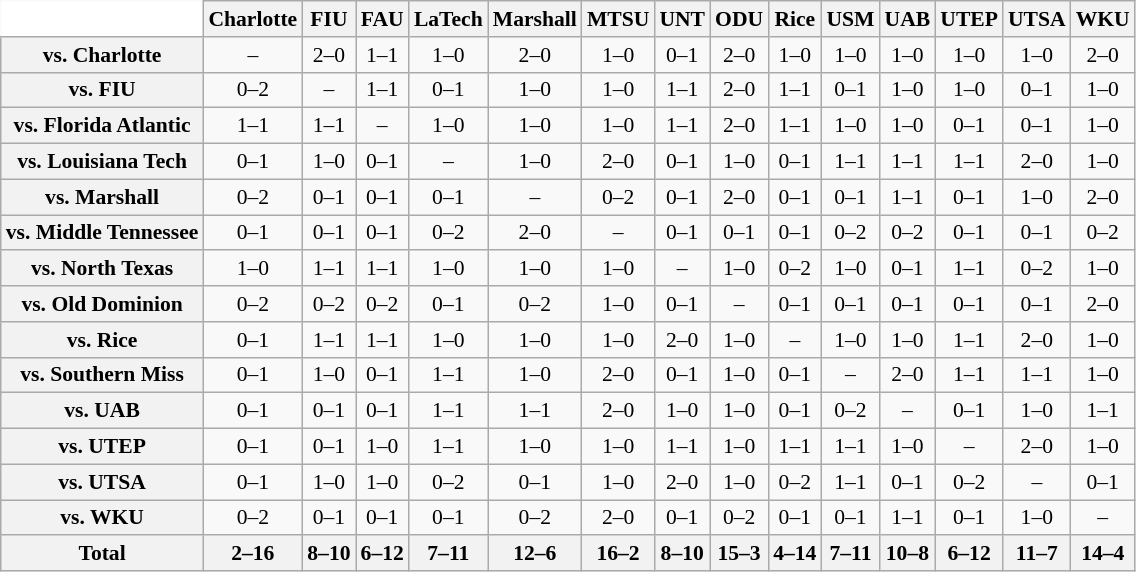<table class="wikitable" style="white-space:nowrap;font-size:90%;">
<tr>
<th colspan=1 style="background:white; border-top-style:hidden; border-left-style:hidden;"   width=75> </th>
<th style=>Charlotte</th>
<th style=>FIU</th>
<th style=>FAU</th>
<th style=>LaTech</th>
<th style=>Marshall</th>
<th style=>MTSU</th>
<th style=>UNT</th>
<th style=>ODU</th>
<th style=>Rice</th>
<th style=>USM</th>
<th style=>UAB</th>
<th style=>UTEP</th>
<th style=>UTSA</th>
<th style=>WKU</th>
</tr>
<tr style="text-align:center;">
<th>vs. Charlotte</th>
<td>–</td>
<td>2–0</td>
<td>1–1</td>
<td>1–0</td>
<td>2–0</td>
<td>1–0</td>
<td>0–1</td>
<td>2–0</td>
<td>1–0</td>
<td>1–0</td>
<td>1–0</td>
<td>1–0</td>
<td>1–0</td>
<td>2–0</td>
</tr>
<tr style="text-align:center;">
<th>vs. FIU</th>
<td>0–2</td>
<td>–</td>
<td>1–1</td>
<td>0–1</td>
<td>1–0</td>
<td>1–0</td>
<td>1–1</td>
<td>2–0</td>
<td>1–1</td>
<td>0–1</td>
<td>1–0</td>
<td>1–0</td>
<td>0–1</td>
<td>1–0</td>
</tr>
<tr style="text-align:center;">
<th>vs. Florida Atlantic</th>
<td>1–1</td>
<td>1–1</td>
<td>–</td>
<td>1–0</td>
<td>1–0</td>
<td>1–0</td>
<td>1–1</td>
<td>2–0</td>
<td>1–1</td>
<td>1–0</td>
<td>1–0</td>
<td>0–1</td>
<td>0–1</td>
<td>1–0</td>
</tr>
<tr style="text-align:center;">
<th>vs. Louisiana Tech</th>
<td>0–1</td>
<td>1–0</td>
<td>0–1</td>
<td>–</td>
<td>1–0</td>
<td>2–0</td>
<td>0–1</td>
<td>1–0</td>
<td>0–1</td>
<td>1–1</td>
<td>1–1</td>
<td>1–1</td>
<td>2–0</td>
<td>1–0</td>
</tr>
<tr style="text-align:center;">
<th>vs. Marshall</th>
<td>0–2</td>
<td>0–1</td>
<td>0–1</td>
<td>0–1</td>
<td>–</td>
<td>0–2</td>
<td>0–1</td>
<td>2–0</td>
<td>0–1</td>
<td>0–1</td>
<td>1–1</td>
<td>0–1</td>
<td>1–0</td>
<td>2–0</td>
</tr>
<tr style="text-align:center;">
<th>vs. Middle Tennessee</th>
<td>0–1</td>
<td>0–1</td>
<td>0–1</td>
<td>0–2</td>
<td>2–0</td>
<td>–</td>
<td>0–1</td>
<td>0–1</td>
<td>0–1</td>
<td>0–2</td>
<td>0–2</td>
<td>0–1</td>
<td>0–1</td>
<td>0–2</td>
</tr>
<tr style="text-align:center;">
<th>vs. North Texas</th>
<td>1–0</td>
<td>1–1</td>
<td>1–1</td>
<td>1–0</td>
<td>1–0</td>
<td>1–0</td>
<td>–</td>
<td>1–0</td>
<td>0–2</td>
<td>1–0</td>
<td>0–1</td>
<td>1–1</td>
<td>0–2</td>
<td>1–0</td>
</tr>
<tr style="text-align:center;">
<th>vs. Old Dominion</th>
<td>0–2</td>
<td>0–2</td>
<td>0–2</td>
<td>0–1</td>
<td>0–2</td>
<td>1–0</td>
<td>0–1</td>
<td>–</td>
<td>0–1</td>
<td>0–1</td>
<td>0–1</td>
<td>0–1</td>
<td>0–1</td>
<td>2–0</td>
</tr>
<tr style="text-align:center;">
<th>vs. Rice</th>
<td>0–1</td>
<td>1–1</td>
<td>1–1</td>
<td>1–0</td>
<td>1–0</td>
<td>1–0</td>
<td>2–0</td>
<td>1–0</td>
<td>–</td>
<td>1–0</td>
<td>1–0</td>
<td>1–1</td>
<td>2–0</td>
<td>1–0</td>
</tr>
<tr style="text-align:center;">
<th>vs. Southern Miss</th>
<td>0–1</td>
<td>1–0</td>
<td>0–1</td>
<td>1–1</td>
<td>1–0</td>
<td>2–0</td>
<td>0–1</td>
<td>1–0</td>
<td>0–1</td>
<td>–</td>
<td>2–0</td>
<td>1–1</td>
<td>1–1</td>
<td>1–0</td>
</tr>
<tr style="text-align:center;">
<th>vs. UAB</th>
<td>0–1</td>
<td>0–1</td>
<td>0–1</td>
<td>1–1</td>
<td>1–1</td>
<td>2–0</td>
<td>1–0</td>
<td>1–0</td>
<td>0–1</td>
<td>0–2</td>
<td>–</td>
<td>0–1</td>
<td>1–0</td>
<td>1–1</td>
</tr>
<tr style="text-align:center;">
<th>vs. UTEP</th>
<td>0–1</td>
<td>0–1</td>
<td>1–0</td>
<td>1–1</td>
<td>1–0</td>
<td>1–0</td>
<td>1–1</td>
<td>1–0</td>
<td>1–1</td>
<td>1–1</td>
<td>1–0</td>
<td>–</td>
<td>2–0</td>
<td>1–0</td>
</tr>
<tr style="text-align:center;">
<th>vs. UTSA</th>
<td>0–1</td>
<td>1–0</td>
<td>1–0</td>
<td>0–2</td>
<td>0–1</td>
<td>1–0</td>
<td>2–0</td>
<td>1–0</td>
<td>0–2</td>
<td>1–1</td>
<td>0–1</td>
<td>0–2</td>
<td>–</td>
<td>0–1</td>
</tr>
<tr style="text-align:center;">
<th>vs. WKU</th>
<td>0–2</td>
<td>0–1</td>
<td>0–1</td>
<td>0–1</td>
<td>0–2</td>
<td>2–0</td>
<td>0–1</td>
<td>0–2</td>
<td>0–1</td>
<td>0–1</td>
<td>1–1</td>
<td>0–1</td>
<td>1–0</td>
<td>–<br></td>
</tr>
<tr style="text-align:center;">
<th>Total</th>
<th>2–16</th>
<th>8–10</th>
<th>6–12</th>
<th>7–11</th>
<th>12–6</th>
<th>16–2</th>
<th>8–10</th>
<th>15–3</th>
<th>4–14</th>
<th>7–11</th>
<th>10–8</th>
<th>6–12</th>
<th>11–7</th>
<th>14–4</th>
</tr>
</table>
